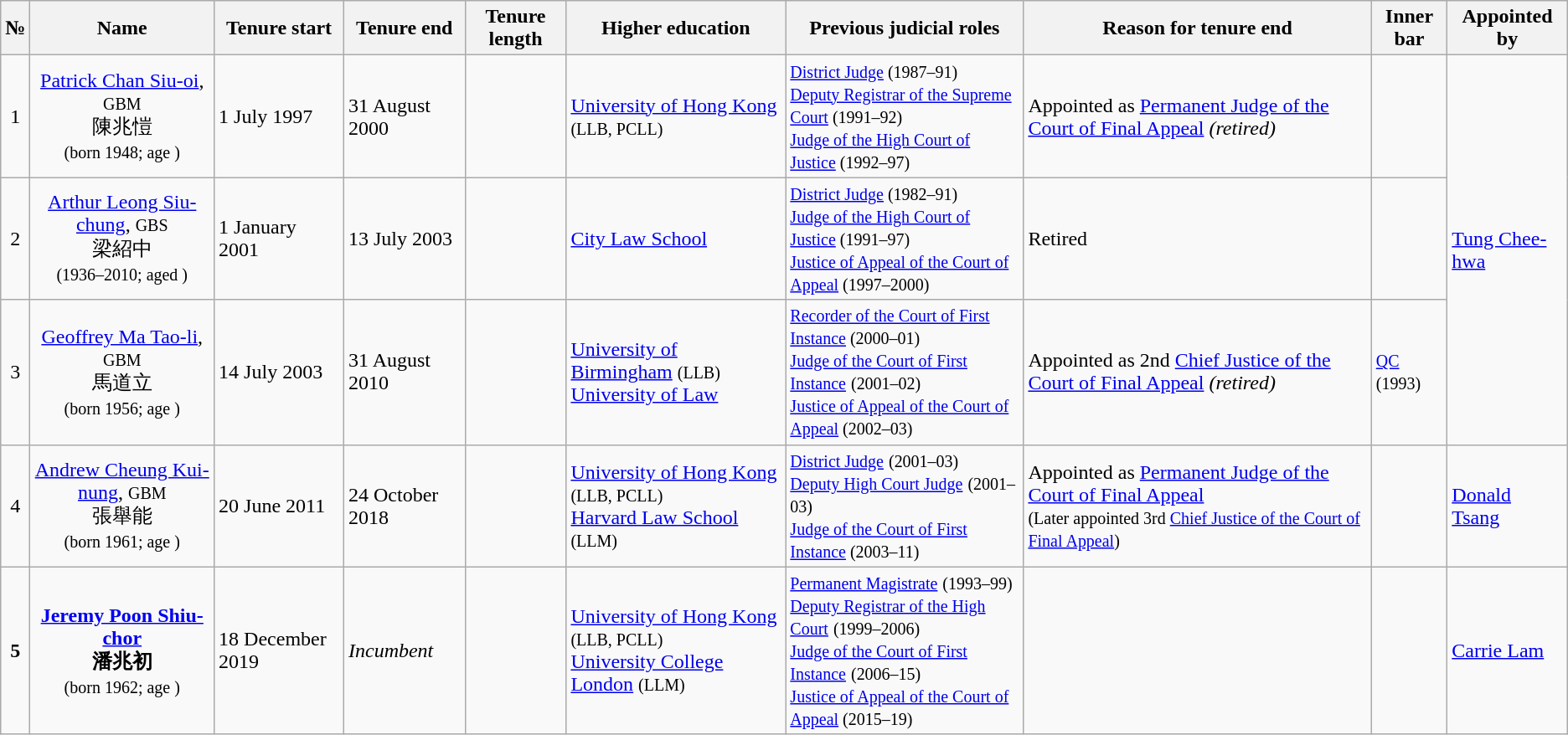<table class="wikitable">
<tr>
<th>№</th>
<th>Name</th>
<th>Tenure start</th>
<th>Tenure end</th>
<th>Tenure length</th>
<th>Higher education</th>
<th>Previous judicial roles</th>
<th>Reason for tenure end</th>
<th>Inner bar</th>
<th>Appointed by</th>
</tr>
<tr>
<td align=center>1</td>
<td align=center><a href='#'>Patrick Chan Siu-oi</a>, <small>GBM</small><br>陳兆愷<br><small>(born 1948; age )</small></td>
<td>1 July 1997</td>
<td>31 August 2000</td>
<td></td>
<td><a href='#'>University of Hong Kong</a> <small>(LLB, PCLL)</small></td>
<td><small><a href='#'>District Judge</a> (1987–91)</small><br><small><a href='#'>Deputy Registrar of the Supreme Court</a> (1991–92)</small><br><small><a href='#'>Judge of the High Court of Justice</a> (1992–97)</small></td>
<td>Appointed as <a href='#'>Permanent Judge of the Court of Final Appeal</a> <em>(retired)</em></td>
<td></td>
<td rowspan="3"><a href='#'>Tung Chee-hwa</a></td>
</tr>
<tr>
<td align=center>2</td>
<td align=center><a href='#'>Arthur Leong Siu-chung</a>, <small>GBS</small><br>梁紹中<br><small>(1936–2010; aged )</small></td>
<td>1 January 2001</td>
<td>13 July 2003</td>
<td></td>
<td><a href='#'>City Law School</a></td>
<td><small><a href='#'>District Judge</a> (1982–91)</small><br><small><a href='#'>Judge of the High Court of Justice</a> (1991–97)</small><br><small><a href='#'>Justice of Appeal of the Court of Appeal</a> (1997–2000)</small></td>
<td>Retired</td>
<td></td>
</tr>
<tr>
<td align=center>3</td>
<td align=center><a href='#'>Geoffrey Ma Tao-li</a>, <small>GBM</small><br>馬道立<br><small>(born 1956; age )</small></td>
<td>14 July 2003</td>
<td>31 August 2010</td>
<td></td>
<td><a href='#'>University of Birmingham</a> <small>(LLB)</small><br><a href='#'>University of Law</a></td>
<td><small><a href='#'>Recorder of the Court of First Instance</a> (2000–01)</small><br><a href='#'><small>Judge of the Court of First Instance</small></a> <small>(2001–02)</small><br><small><a href='#'>Justice of Appeal of the Court of Appeal</a> (2002–03)</small></td>
<td>Appointed as 2nd <a href='#'>Chief Justice of the Court of Final Appeal</a> <em>(retired)</em></td>
<td><small><a href='#'>QC</a> (1993)</small></td>
</tr>
<tr>
<td align=center>4</td>
<td align=center><a href='#'>Andrew Cheung Kui-nung</a>, <small>GBM</small><br>張舉能<br><small>(born 1961; age )</small></td>
<td>20 June 2011</td>
<td>24 October 2018</td>
<td></td>
<td><a href='#'>University of Hong Kong</a> <small>(LLB, PCLL)</small><br><a href='#'>Harvard Law School</a> <small>(LLM)</small></td>
<td><a href='#'><small>District Judge</small></a> <small>(2001–03)</small><br><a href='#'><small>Deputy High Court Judge</small></a> <small>(2001–03)</small><br><small><a href='#'>Judge of the Court of First Instance</a> (2003–11)</small></td>
<td>Appointed as <a href='#'>Permanent Judge of the Court of Final Appeal</a><br><small>(Later appointed 3rd <a href='#'>Chief Justice of the Court of Final Appeal</a>)</small></td>
<td></td>
<td><a href='#'>Donald Tsang</a></td>
</tr>
<tr>
<td align=center><strong>5</strong></td>
<td align=center><strong><a href='#'>Jeremy Poon Shiu-chor</a><br>潘兆初</strong><br><small>(born 1962; age )</small></td>
<td>18 December 2019</td>
<td><em>Incumbent</em></td>
<td></td>
<td><a href='#'>University of Hong Kong</a> <small>(LLB, PCLL)</small><br><a href='#'>University College London</a> <small>(LLM)</small></td>
<td><a href='#'><small>Permanent Magistrate</small></a> <small>(1993–99)</small><br><a href='#'><small>Deputy Registrar of the High Court</small></a> <small>(1999–2006)</small><br><a href='#'><small>Judge of the Court of First Instance</small></a> <small>(2006–15)</small><br><small><a href='#'>Justice of Appeal of the Court of Appeal</a> (2015–19)</small></td>
<td></td>
<td></td>
<td><a href='#'>Carrie Lam</a></td>
</tr>
</table>
